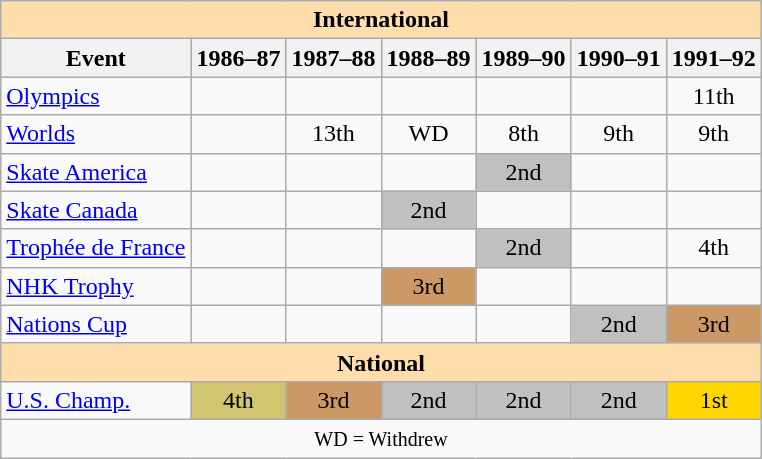<table class="wikitable" style="text-align:center">
<tr>
<th style="background-color: #ffdead; " colspan=7 align=center><strong>International</strong></th>
</tr>
<tr>
<th>Event</th>
<th>1986–87</th>
<th>1987–88</th>
<th>1988–89</th>
<th>1989–90</th>
<th>1990–91</th>
<th>1991–92</th>
</tr>
<tr>
<td align=left><a href='#'>Olympics</a></td>
<td></td>
<td></td>
<td></td>
<td></td>
<td></td>
<td>11th</td>
</tr>
<tr>
<td align=left><a href='#'>Worlds</a></td>
<td></td>
<td>13th</td>
<td>WD</td>
<td>8th</td>
<td>9th</td>
<td>9th</td>
</tr>
<tr>
<td align=left><a href='#'>Skate America</a></td>
<td></td>
<td></td>
<td></td>
<td bgcolor=silver>2nd</td>
<td></td>
<td></td>
</tr>
<tr>
<td align=left><a href='#'>Skate Canada</a></td>
<td></td>
<td></td>
<td bgcolor=silver>2nd</td>
<td></td>
<td></td>
<td></td>
</tr>
<tr>
<td align=left><a href='#'>Trophée de France</a></td>
<td></td>
<td></td>
<td></td>
<td bgcolor=silver>2nd</td>
<td></td>
<td align=center>4th</td>
</tr>
<tr>
<td align=left><a href='#'>NHK Trophy</a></td>
<td></td>
<td></td>
<td bgcolor=cc9966>3rd</td>
<td></td>
<td></td>
<td></td>
</tr>
<tr>
<td align=left><a href='#'>Nations Cup</a></td>
<td></td>
<td></td>
<td></td>
<td></td>
<td bgcolor=silver>2nd</td>
<td bgcolor=cc9966>3rd</td>
</tr>
<tr>
<th style="background-color: #ffdead; " colspan=7 align=center><strong>National</strong></th>
</tr>
<tr>
<td align=left><a href='#'>U.S. Champ.</a></td>
<td bgcolor=d1c571>4th</td>
<td bgcolor=cc9966>3rd</td>
<td bgcolor=silver>2nd</td>
<td bgcolor=silver>2nd</td>
<td bgcolor=silver>2nd</td>
<td bgcolor=gold>1st</td>
</tr>
<tr>
<td colspan=7 align=center><small> WD = Withdrew </small></td>
</tr>
</table>
